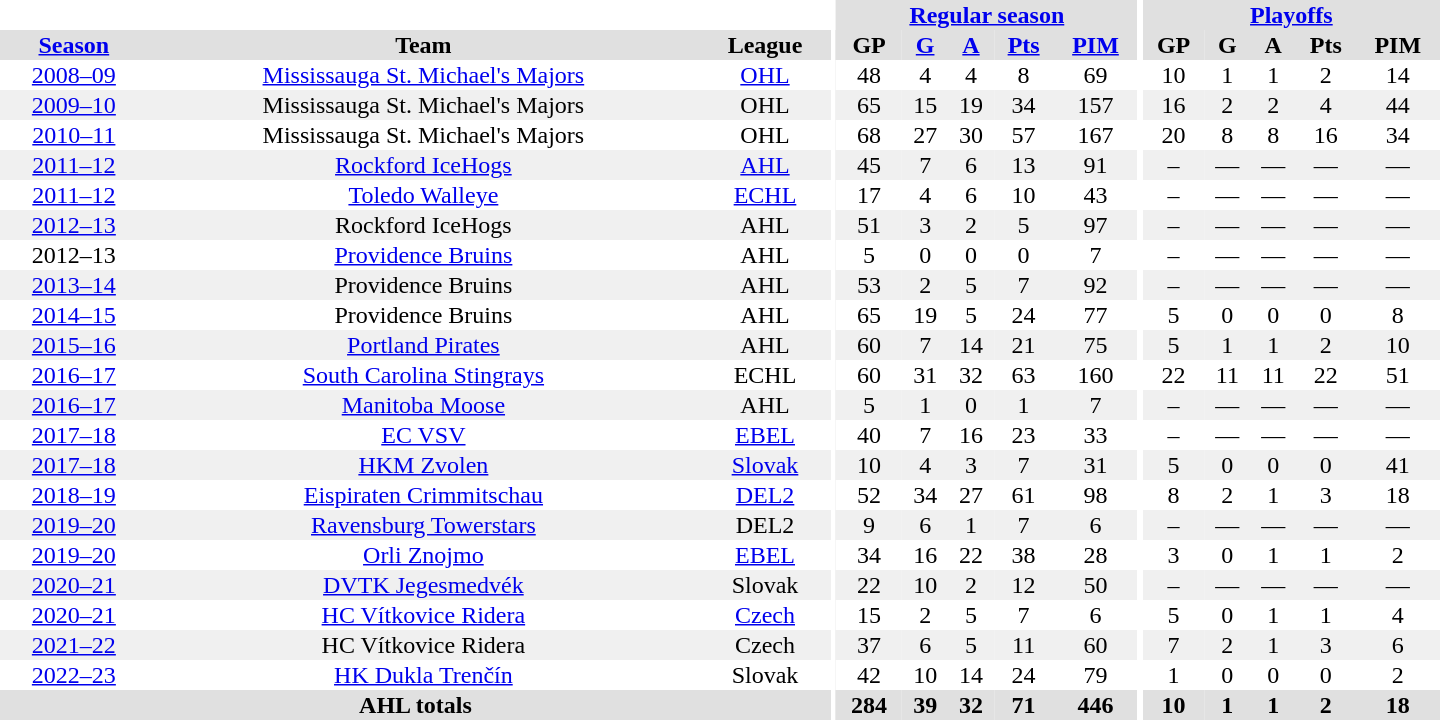<table border="0" cellpadding="1" cellspacing="0" style="text-align:center; width:60em">
<tr bgcolor="#e0e0e0">
<th colspan="3" bgcolor="#ffffff"></th>
<th rowspan="99" bgcolor="#ffffff"></th>
<th colspan="5"><a href='#'>Regular season</a></th>
<th rowspan="99" bgcolor="#ffffff"></th>
<th colspan="5"><a href='#'>Playoffs</a></th>
</tr>
<tr bgcolor="#e0e0e0">
<th><a href='#'>Season</a></th>
<th>Team</th>
<th>League</th>
<th>GP</th>
<th><a href='#'>G</a></th>
<th><a href='#'>A</a></th>
<th><a href='#'>Pts</a></th>
<th><a href='#'>PIM</a></th>
<th>GP</th>
<th>G</th>
<th>A</th>
<th>Pts</th>
<th>PIM</th>
</tr>
<tr>
<td><a href='#'>2008–09</a></td>
<td><a href='#'>Mississauga St. Michael's Majors</a></td>
<td><a href='#'>OHL</a></td>
<td>48</td>
<td>4</td>
<td>4</td>
<td>8</td>
<td>69</td>
<td>10</td>
<td>1</td>
<td>1</td>
<td>2</td>
<td>14</td>
</tr>
<tr bgcolor="#f0f0f0">
<td><a href='#'>2009–10</a></td>
<td>Mississauga St. Michael's Majors</td>
<td>OHL</td>
<td>65</td>
<td>15</td>
<td>19</td>
<td>34</td>
<td>157</td>
<td>16</td>
<td>2</td>
<td>2</td>
<td>4</td>
<td>44</td>
</tr>
<tr>
<td><a href='#'>2010–11</a></td>
<td>Mississauga St. Michael's Majors</td>
<td>OHL</td>
<td>68</td>
<td>27</td>
<td>30</td>
<td>57</td>
<td>167</td>
<td>20</td>
<td>8</td>
<td>8</td>
<td>16</td>
<td>34</td>
</tr>
<tr bgcolor="#f0f0f0">
<td><a href='#'>2011–12</a></td>
<td><a href='#'>Rockford IceHogs</a></td>
<td><a href='#'>AHL</a></td>
<td>45</td>
<td>7</td>
<td>6</td>
<td>13</td>
<td>91</td>
<td>–</td>
<td>—</td>
<td>—</td>
<td>—</td>
<td>—</td>
</tr>
<tr>
<td><a href='#'>2011–12</a></td>
<td><a href='#'>Toledo Walleye</a></td>
<td><a href='#'>ECHL</a></td>
<td>17</td>
<td>4</td>
<td>6</td>
<td>10</td>
<td>43</td>
<td>–</td>
<td>—</td>
<td>—</td>
<td>—</td>
<td>—</td>
</tr>
<tr bgcolor="#f0f0f0">
<td><a href='#'>2012–13</a></td>
<td>Rockford IceHogs</td>
<td>AHL</td>
<td>51</td>
<td>3</td>
<td>2</td>
<td>5</td>
<td>97</td>
<td>–</td>
<td>—</td>
<td>—</td>
<td>—</td>
<td>—</td>
</tr>
<tr>
<td>2012–13</td>
<td><a href='#'>Providence Bruins</a></td>
<td>AHL</td>
<td>5</td>
<td>0</td>
<td>0</td>
<td>0</td>
<td>7</td>
<td>–</td>
<td>—</td>
<td>—</td>
<td>—</td>
<td>—</td>
</tr>
<tr bgcolor="#f0f0f0">
<td><a href='#'>2013–14</a></td>
<td>Providence Bruins</td>
<td>AHL</td>
<td>53</td>
<td>2</td>
<td>5</td>
<td>7</td>
<td>92</td>
<td>–</td>
<td>—</td>
<td>—</td>
<td>—</td>
<td>—</td>
</tr>
<tr>
<td><a href='#'>2014–15</a></td>
<td>Providence Bruins</td>
<td>AHL</td>
<td>65</td>
<td>19</td>
<td>5</td>
<td>24</td>
<td>77</td>
<td>5</td>
<td>0</td>
<td>0</td>
<td>0</td>
<td>8</td>
</tr>
<tr bgcolor="#f0f0f0">
<td><a href='#'>2015–16</a></td>
<td><a href='#'>Portland Pirates</a></td>
<td>AHL</td>
<td>60</td>
<td>7</td>
<td>14</td>
<td>21</td>
<td>75</td>
<td>5</td>
<td>1</td>
<td>1</td>
<td>2</td>
<td>10</td>
</tr>
<tr>
<td><a href='#'>2016–17</a></td>
<td><a href='#'>South Carolina Stingrays</a></td>
<td>ECHL</td>
<td>60</td>
<td>31</td>
<td>32</td>
<td>63</td>
<td>160</td>
<td>22</td>
<td>11</td>
<td>11</td>
<td>22</td>
<td>51</td>
</tr>
<tr bgcolor="#f0f0f0">
<td><a href='#'>2016–17</a></td>
<td><a href='#'>Manitoba Moose</a></td>
<td>AHL</td>
<td>5</td>
<td>1</td>
<td>0</td>
<td>1</td>
<td>7</td>
<td>–</td>
<td>—</td>
<td>—</td>
<td>—</td>
<td>—</td>
</tr>
<tr>
<td><a href='#'>2017–18</a></td>
<td><a href='#'>EC VSV</a></td>
<td><a href='#'>EBEL</a></td>
<td>40</td>
<td>7</td>
<td>16</td>
<td>23</td>
<td>33</td>
<td>–</td>
<td>—</td>
<td>—</td>
<td>—</td>
<td>—</td>
</tr>
<tr bgcolor="#f0f0f0">
<td><a href='#'>2017–18</a></td>
<td><a href='#'>HKM Zvolen</a></td>
<td><a href='#'>Slovak</a></td>
<td>10</td>
<td>4</td>
<td>3</td>
<td>7</td>
<td>31</td>
<td>5</td>
<td>0</td>
<td>0</td>
<td>0</td>
<td>41</td>
</tr>
<tr>
<td><a href='#'>2018–19</a></td>
<td><a href='#'>Eispiraten Crimmitschau</a></td>
<td><a href='#'>DEL2</a></td>
<td>52</td>
<td>34</td>
<td>27</td>
<td>61</td>
<td>98</td>
<td>8</td>
<td>2</td>
<td>1</td>
<td>3</td>
<td>18</td>
</tr>
<tr bgcolor="#f0f0f0">
<td><a href='#'>2019–20</a></td>
<td><a href='#'>Ravensburg Towerstars</a></td>
<td>DEL2</td>
<td>9</td>
<td>6</td>
<td>1</td>
<td>7</td>
<td>6</td>
<td>–</td>
<td>—</td>
<td>—</td>
<td>—</td>
<td>—</td>
</tr>
<tr>
<td><a href='#'>2019–20</a></td>
<td><a href='#'>Orli Znojmo</a></td>
<td><a href='#'>EBEL</a></td>
<td>34</td>
<td>16</td>
<td>22</td>
<td>38</td>
<td>28</td>
<td>3</td>
<td>0</td>
<td>1</td>
<td>1</td>
<td>2</td>
</tr>
<tr bgcolor="#f0f0f0">
<td><a href='#'>2020–21</a></td>
<td><a href='#'>DVTK Jegesmedvék</a></td>
<td>Slovak</td>
<td>22</td>
<td>10</td>
<td>2</td>
<td>12</td>
<td>50</td>
<td>–</td>
<td>—</td>
<td>—</td>
<td>—</td>
<td>—</td>
</tr>
<tr>
<td><a href='#'>2020–21</a></td>
<td><a href='#'>HC Vítkovice Ridera</a></td>
<td><a href='#'>Czech</a></td>
<td>15</td>
<td>2</td>
<td>5</td>
<td>7</td>
<td>6</td>
<td>5</td>
<td>0</td>
<td>1</td>
<td>1</td>
<td>4</td>
</tr>
<tr bgcolor="#f0f0f0">
<td><a href='#'>2021–22</a></td>
<td>HC Vítkovice Ridera</td>
<td>Czech</td>
<td>37</td>
<td>6</td>
<td>5</td>
<td>11</td>
<td>60</td>
<td>7</td>
<td>2</td>
<td>1</td>
<td>3</td>
<td>6</td>
</tr>
<tr>
<td><a href='#'>2022–23</a></td>
<td><a href='#'>HK Dukla Trenčín</a></td>
<td>Slovak</td>
<td>42</td>
<td>10</td>
<td>14</td>
<td>24</td>
<td>79</td>
<td>1</td>
<td>0</td>
<td>0</td>
<td>0</td>
<td>2</td>
</tr>
<tr bgcolor="#e0e0e0">
<th colspan="3">AHL totals</th>
<th>284</th>
<th>39</th>
<th>32</th>
<th>71</th>
<th>446</th>
<th>10</th>
<th>1</th>
<th>1</th>
<th>2</th>
<th>18</th>
</tr>
</table>
